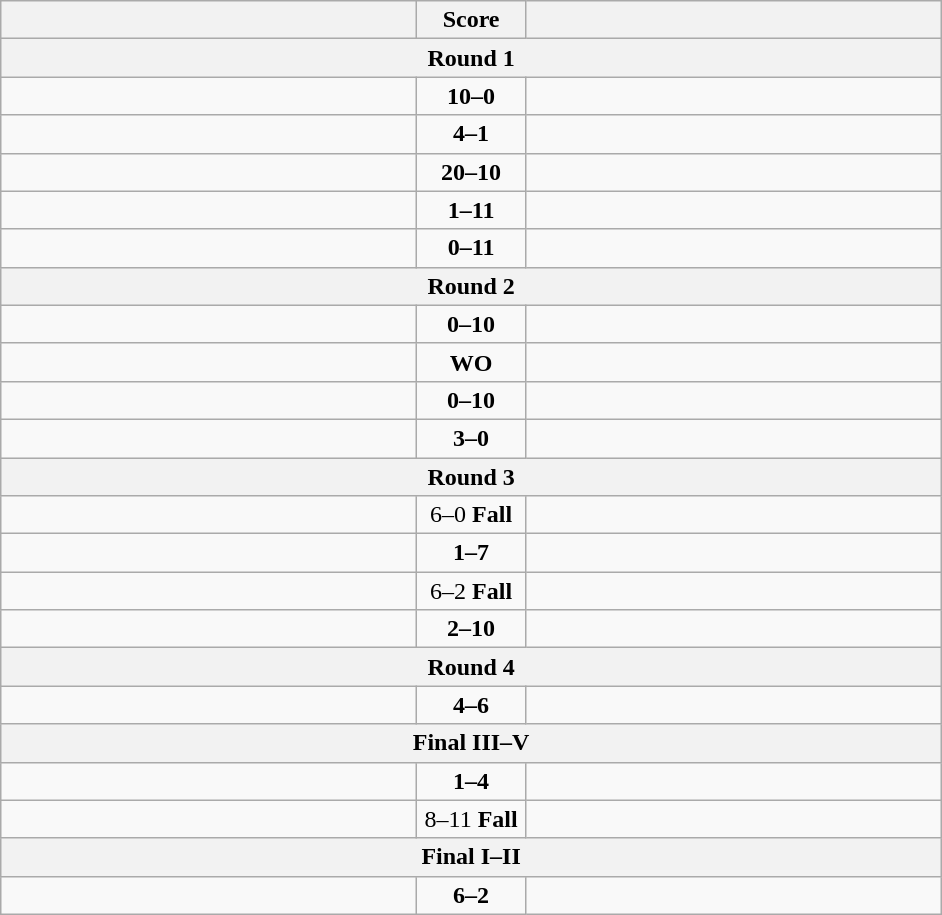<table class="wikitable" style="text-align: left;">
<tr>
<th align="right" width="270"></th>
<th width="65">Score</th>
<th align="left" width="270"></th>
</tr>
<tr>
<th colspan="3">Round 1</th>
</tr>
<tr>
<td><strong></strong></td>
<td align=center><strong>10–0</strong></td>
<td></td>
</tr>
<tr>
<td><strong></strong></td>
<td align=center><strong>4–1</strong></td>
<td></td>
</tr>
<tr>
<td><strong></strong></td>
<td align=center><strong>20–10</strong></td>
<td></td>
</tr>
<tr>
<td></td>
<td align=center><strong>1–11</strong></td>
<td><strong></strong></td>
</tr>
<tr>
<td></td>
<td align=center><strong>0–11</strong></td>
<td><strong></strong></td>
</tr>
<tr>
<th colspan="3">Round 2</th>
</tr>
<tr>
<td></td>
<td align=center><strong>0–10</strong></td>
<td><strong></strong></td>
</tr>
<tr>
<td></td>
<td align=center><strong>WO</strong></td>
<td><strong></strong></td>
</tr>
<tr>
<td></td>
<td align=center><strong>0–10</strong></td>
<td><strong></strong></td>
</tr>
<tr>
<td><strong></strong></td>
<td align=center><strong>3–0</strong></td>
<td></td>
</tr>
<tr>
<th colspan="3">Round 3</th>
</tr>
<tr>
<td><strong></strong></td>
<td align=center>6–0 <strong>Fall</strong></td>
<td></td>
</tr>
<tr>
<td></td>
<td align=center><strong>1–7</strong></td>
<td><strong></strong></td>
</tr>
<tr>
<td><strong></strong></td>
<td align=center>6–2 <strong>Fall</strong></td>
<td></td>
</tr>
<tr>
<td></td>
<td align=center><strong>2–10</strong></td>
<td><strong></strong></td>
</tr>
<tr>
<th colspan="3">Round 4</th>
</tr>
<tr>
<td></td>
<td align=center><strong>4–6</strong></td>
<td><strong></strong></td>
</tr>
<tr>
<th colspan="3">Final III–V</th>
</tr>
<tr>
<td></td>
<td align=center><strong>1–4</strong></td>
<td><strong></strong></td>
</tr>
<tr>
<td></td>
<td align=center>8–11 <strong>Fall</strong></td>
<td><strong></strong></td>
</tr>
<tr>
<th colspan="3">Final I–II</th>
</tr>
<tr>
<td><strong></strong></td>
<td align=center><strong>6–2</strong></td>
<td></td>
</tr>
</table>
